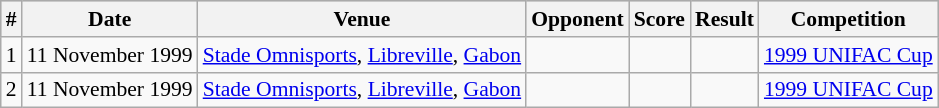<table class="wikitable" style="font-size:90%; text-align: left;">
<tr bgcolor="#CCCCCC" align="center">
<th>#</th>
<th>Date</th>
<th>Venue</th>
<th>Opponent</th>
<th>Score</th>
<th>Result</th>
<th>Competition</th>
</tr>
<tr>
<td>1</td>
<td>11 November 1999</td>
<td><a href='#'>Stade Omnisports</a>, <a href='#'>Libreville</a>, <a href='#'>Gabon</a></td>
<td></td>
<td></td>
<td></td>
<td><a href='#'>1999 UNIFAC Cup</a></td>
</tr>
<tr>
<td>2</td>
<td>11 November 1999</td>
<td><a href='#'>Stade Omnisports</a>, <a href='#'>Libreville</a>, <a href='#'>Gabon</a></td>
<td></td>
<td></td>
<td></td>
<td><a href='#'>1999 UNIFAC Cup</a></td>
</tr>
</table>
